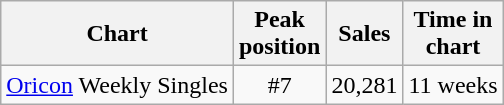<table class="wikitable">
<tr>
<th align="left">Chart</th>
<th align="center">Peak<br>position</th>
<th align="center">Sales</th>
<th align="center">Time in<br>chart</th>
</tr>
<tr>
<td align="left"><a href='#'>Oricon</a> Weekly Singles</td>
<td align="center">#7</td>
<td align="">20,281</td>
<td align="">11 weeks</td>
</tr>
</table>
